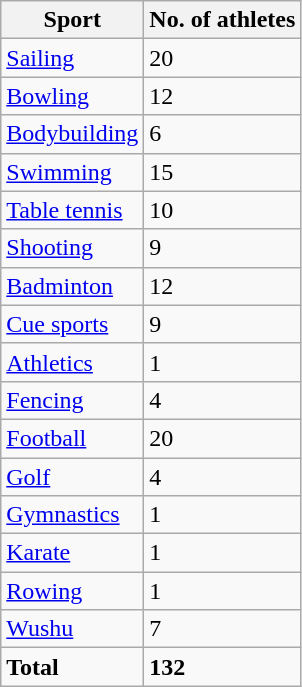<table class=wikitable sortable>
<tr>
<th>Sport</th>
<th>No. of athletes</th>
</tr>
<tr>
<td><a href='#'>Sailing</a></td>
<td>20</td>
</tr>
<tr>
<td><a href='#'>Bowling</a></td>
<td>12</td>
</tr>
<tr>
<td><a href='#'>Bodybuilding</a></td>
<td>6</td>
</tr>
<tr>
<td><a href='#'>Swimming</a></td>
<td>15</td>
</tr>
<tr>
<td><a href='#'>Table tennis</a></td>
<td>10</td>
</tr>
<tr>
<td><a href='#'>Shooting</a></td>
<td>9</td>
</tr>
<tr>
<td><a href='#'>Badminton</a></td>
<td>12</td>
</tr>
<tr>
<td><a href='#'>Cue sports</a></td>
<td>9</td>
</tr>
<tr>
<td><a href='#'>Athletics</a></td>
<td>1</td>
</tr>
<tr>
<td><a href='#'>Fencing</a></td>
<td>4</td>
</tr>
<tr>
<td><a href='#'>Football</a></td>
<td>20</td>
</tr>
<tr>
<td><a href='#'>Golf</a></td>
<td>4</td>
</tr>
<tr>
<td><a href='#'>Gymnastics</a></td>
<td>1</td>
</tr>
<tr>
<td><a href='#'>Karate</a></td>
<td>1</td>
</tr>
<tr>
<td><a href='#'>Rowing</a></td>
<td>1</td>
</tr>
<tr>
<td><a href='#'>Wushu</a></td>
<td>7</td>
</tr>
<tr class=sortbottom>
<td><strong>Total</strong></td>
<td><strong>132</strong></td>
</tr>
</table>
